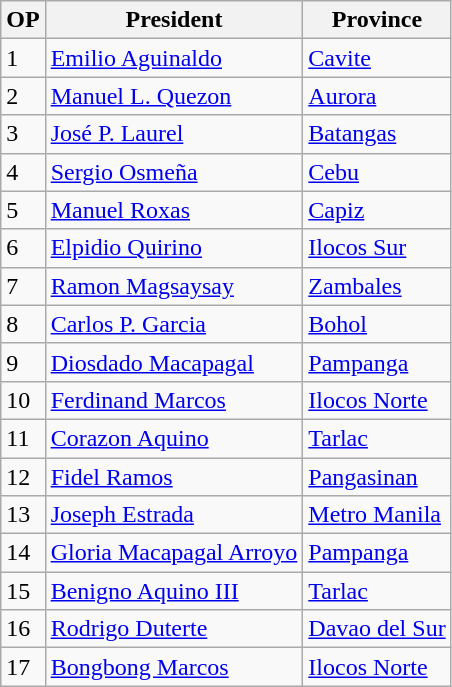<table class="wikitable sortable">
<tr>
<th><abbr>OP</abbr></th>
<th>President</th>
<th>Province</th>
</tr>
<tr>
<td>1</td>
<td><a href='#'>Emilio Aguinaldo</a></td>
<td><a href='#'>Cavite</a></td>
</tr>
<tr>
<td>2</td>
<td><a href='#'>Manuel L. Quezon</a></td>
<td><a href='#'>Aurora</a></td>
</tr>
<tr>
<td>3</td>
<td><a href='#'>José P. Laurel</a></td>
<td><a href='#'>Batangas</a></td>
</tr>
<tr>
<td>4</td>
<td><a href='#'>Sergio Osmeña</a></td>
<td><a href='#'>Cebu</a></td>
</tr>
<tr>
<td>5</td>
<td><a href='#'>Manuel Roxas</a></td>
<td><a href='#'>Capiz</a></td>
</tr>
<tr>
<td>6</td>
<td><a href='#'>Elpidio Quirino</a></td>
<td><a href='#'>Ilocos Sur</a></td>
</tr>
<tr>
<td>7</td>
<td><a href='#'>Ramon Magsaysay</a></td>
<td><a href='#'>Zambales</a></td>
</tr>
<tr>
<td>8</td>
<td><a href='#'>Carlos P. Garcia</a></td>
<td><a href='#'>Bohol</a></td>
</tr>
<tr>
<td>9</td>
<td><a href='#'>Diosdado Macapagal</a></td>
<td><a href='#'>Pampanga</a></td>
</tr>
<tr>
<td>10</td>
<td><a href='#'>Ferdinand Marcos</a></td>
<td><a href='#'>Ilocos Norte</a></td>
</tr>
<tr>
<td>11</td>
<td><a href='#'>Corazon Aquino</a></td>
<td><a href='#'>Tarlac</a></td>
</tr>
<tr>
<td>12</td>
<td><a href='#'>Fidel Ramos</a></td>
<td><a href='#'>Pangasinan</a></td>
</tr>
<tr>
<td>13</td>
<td><a href='#'>Joseph Estrada</a></td>
<td><a href='#'>Metro Manila</a></td>
</tr>
<tr>
<td>14</td>
<td><a href='#'>Gloria Macapagal Arroyo</a></td>
<td><a href='#'>Pampanga</a></td>
</tr>
<tr>
<td>15</td>
<td><a href='#'>Benigno Aquino III</a></td>
<td><a href='#'>Tarlac</a></td>
</tr>
<tr>
<td>16</td>
<td><a href='#'>Rodrigo Duterte</a></td>
<td><a href='#'>Davao del Sur</a></td>
</tr>
<tr>
<td>17</td>
<td><a href='#'>Bongbong Marcos</a></td>
<td><a href='#'>Ilocos Norte</a></td>
</tr>
</table>
